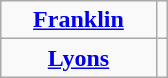<table class="wikitable" style="text-align:center; margin-left:auto; margin-right:auto;">
<tr>
<td style="width:6em;"><strong><a href='#'>Franklin</a></strong></td>
<td></td>
</tr>
<tr>
<td><strong><a href='#'>Lyons</a></strong></td>
<td></td>
</tr>
</table>
